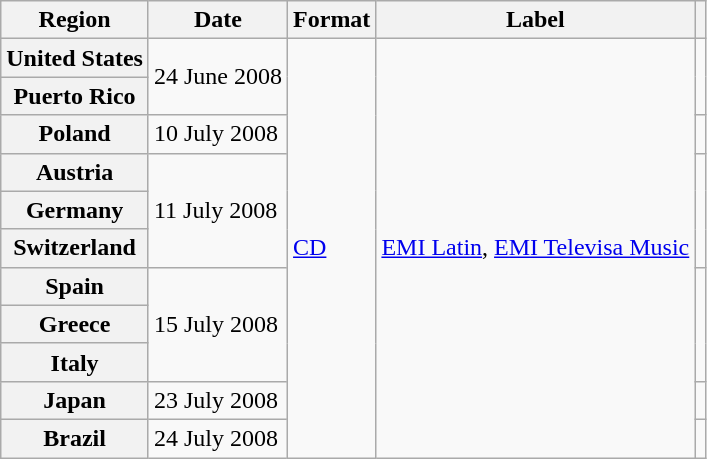<table class="wikitable plainrowheaders">
<tr>
<th scope="col">Region</th>
<th scope="col">Date</th>
<th scope="col">Format</th>
<th scope="col">Label</th>
<th scope="col"></th>
</tr>
<tr>
<th scope="row">United States</th>
<td rowspan="2">24 June 2008</td>
<td rowspan="11"><a href='#'>CD</a></td>
<td rowspan="11"><a href='#'>EMI Latin</a>, <a href='#'>EMI Televisa Music</a></td>
<td rowspan="2"></td>
</tr>
<tr>
<th scope="row">Puerto Rico</th>
</tr>
<tr>
<th scope="row">Poland</th>
<td>10 July 2008</td>
<td></td>
</tr>
<tr>
<th scope="row">Austria</th>
<td rowspan="3">11 July 2008</td>
<td rowspan="3"></td>
</tr>
<tr>
<th scope="row">Germany</th>
</tr>
<tr>
<th scope="row">Switzerland</th>
</tr>
<tr>
<th scope="row">Spain</th>
<td rowspan="3">15 July 2008</td>
<td rowspan="3"></td>
</tr>
<tr>
<th scope="row">Greece</th>
</tr>
<tr>
<th scope="row">Italy</th>
</tr>
<tr>
<th scope="row">Japan</th>
<td>23 July 2008</td>
<td></td>
</tr>
<tr>
<th scope="row">Brazil</th>
<td>24 July 2008</td>
<td></td>
</tr>
</table>
